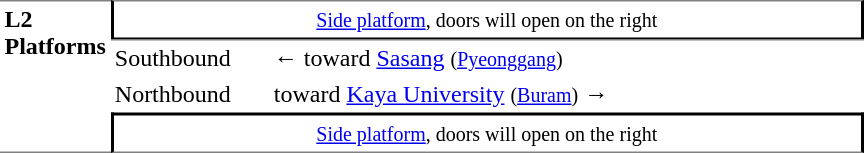<table table border=0 cellspacing=0 cellpadding=3>
<tr>
<td style="border-top:solid 1px gray;border-bottom:solid 1px gray;" width=50 rowspan=10 valign=top><strong>L2<br>Platforms</strong></td>
<td style="border-top:solid 1px gray;border-right:solid 2px black;border-left:solid 2px black;border-bottom:solid 1px black;text-align:center;" colspan=2><small><a href='#'>Side platform</a>, doors will open on the right</small></td>
</tr>
<tr>
<td style="border-bottom:solid 0px gray;border-top:solid 1px gray;" width=100>Southbound</td>
<td style="border-bottom:solid 0px gray;border-top:solid 1px gray;" width=390>←  toward <a href='#'>Sasang</a> <small>(<a href='#'>Pyeonggang</a>)</small></td>
</tr>
<tr>
<td>Northbound</td>
<td>  toward <a href='#'>Kaya University</a> <small>(<a href='#'>Buram</a>)</small> →</td>
</tr>
<tr>
<td style="border-top:solid 2px black;border-right:solid 2px black;border-left:solid 2px black;border-bottom:solid 1px gray;text-align:center;" colspan=2><small><a href='#'>Side platform</a>, doors will open on the right</small></td>
</tr>
</table>
